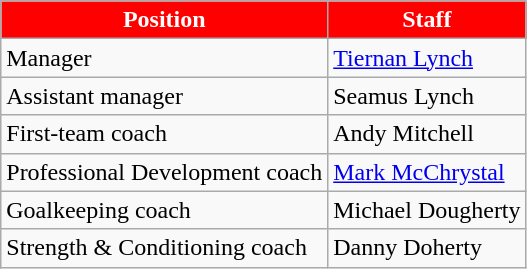<table class=wikitable>
<tr>
<th style="color:white; background:red">Position</th>
<th style="color:white; background:red">Staff</th>
</tr>
<tr>
<td>Manager</td>
<td><a href='#'>Tiernan Lynch</a></td>
</tr>
<tr>
<td>Assistant manager</td>
<td>Seamus Lynch</td>
</tr>
<tr>
<td>First-team coach</td>
<td>Andy Mitchell</td>
</tr>
<tr>
<td>Professional Development coach</td>
<td><a href='#'>Mark McChrystal</a></td>
</tr>
<tr>
<td>Goalkeeping coach</td>
<td>Michael Dougherty</td>
</tr>
<tr>
<td>Strength & Conditioning coach</td>
<td>Danny Doherty</td>
</tr>
</table>
